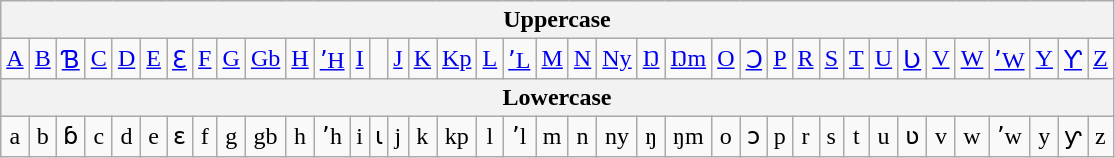<table class="wikitable" style="text-align: center; vertical-align: middle;">
<tr ---->
<th colspan="39">Uppercase</th>
</tr>
<tr --->
<td><a href='#'>A</a></td>
<td><a href='#'>B</a></td>
<td><a href='#'>Ɓ</a></td>
<td><a href='#'>C</a></td>
<td><a href='#'>D</a></td>
<td><a href='#'>E</a></td>
<td><a href='#'>Ɛ</a></td>
<td><a href='#'>F</a></td>
<td><a href='#'>G</a></td>
<td><a href='#'>Gb</a></td>
<td><a href='#'>H</a></td>
<td><a href='#'>ʼH</a></td>
<td><a href='#'>I</a></td>
<td></td>
<td><a href='#'>J</a></td>
<td><a href='#'>K</a></td>
<td><a href='#'>Kp</a></td>
<td><a href='#'>L</a></td>
<td><a href='#'>ʼL</a></td>
<td><a href='#'>M</a></td>
<td><a href='#'>N</a></td>
<td><a href='#'>Ny</a></td>
<td><a href='#'>Ŋ</a></td>
<td><a href='#'>Ŋm</a></td>
<td><a href='#'>O</a></td>
<td><a href='#'>Ɔ</a></td>
<td><a href='#'>P</a></td>
<td><a href='#'>R</a></td>
<td><a href='#'>S</a></td>
<td><a href='#'>T</a></td>
<td><a href='#'>U</a></td>
<td><a href='#'>Ʋ</a></td>
<td><a href='#'>V</a></td>
<td><a href='#'>W</a></td>
<td><a href='#'>ʼW</a></td>
<td><a href='#'>Y</a></td>
<td><a href='#'>Ƴ</a></td>
<td><a href='#'>Z</a></td>
</tr>
<tr ---->
<th colspan="39">Lowercase</th>
</tr>
<tr ---->
<td>a</td>
<td>b</td>
<td>ɓ</td>
<td>c</td>
<td>d</td>
<td>e</td>
<td>ɛ</td>
<td>f</td>
<td>g</td>
<td>gb</td>
<td>h</td>
<td>ʼh</td>
<td>i</td>
<td>ɩ</td>
<td>j</td>
<td>k</td>
<td>kp</td>
<td>l</td>
<td>ʼl</td>
<td>m</td>
<td>n</td>
<td>ny</td>
<td>ŋ</td>
<td>ŋm</td>
<td>o</td>
<td>ɔ</td>
<td>p</td>
<td>r</td>
<td>s</td>
<td>t</td>
<td>u</td>
<td>ʋ</td>
<td>v</td>
<td>w</td>
<td>ʼw</td>
<td>y</td>
<td>ƴ</td>
<td>z</td>
</tr>
</table>
